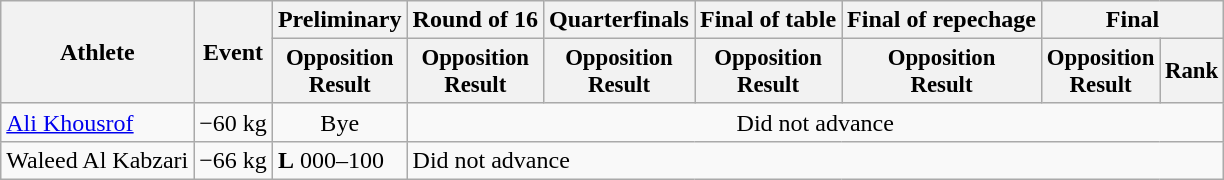<table class="wikitable">
<tr>
<th rowspan="2">Athlete</th>
<th rowspan="2">Event</th>
<th>Preliminary</th>
<th>Round of 16</th>
<th>Quarterfinals</th>
<th>Final of table</th>
<th>Final of repechage</th>
<th colspan="2">Final</th>
</tr>
<tr style="font-size:95%">
<th>Opposition<br>Result</th>
<th>Opposition<br>Result</th>
<th>Opposition<br>Result</th>
<th>Opposition<br>Result</th>
<th>Opposition<br>Result</th>
<th>Opposition<br>Result</th>
<th>Rank</th>
</tr>
<tr>
<td><a href='#'>Ali Khousrof</a></td>
<td>−60 kg</td>
<td align="center">Bye</td>
<td colspan="6" align="center">Did not advance</td>
</tr>
<tr>
<td>Waleed Al Kabzari</td>
<td>−66 kg</td>
<td><strong>L</strong> 000–100</td>
<td colspan="6">Did not advance</td>
</tr>
</table>
